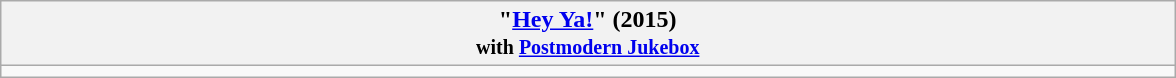<table style= "width:62%;" class="wikitable collapsible collapsed">
<tr>
<th>"<a href='#'>Hey Ya!</a>" (2015) <br> <small>with <a href='#'>Postmodern Jukebox</a></small></th>
</tr>
<tr>
<td></td>
</tr>
</table>
